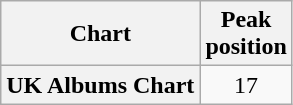<table class="wikitable sortable plainrowheaders" style="text-align:center">
<tr>
<th scope="col">Chart</th>
<th scope="col">Peak<br>position</th>
</tr>
<tr>
<th scope="row">UK Albums Chart</th>
<td style="text-align:center;">17</td>
</tr>
</table>
